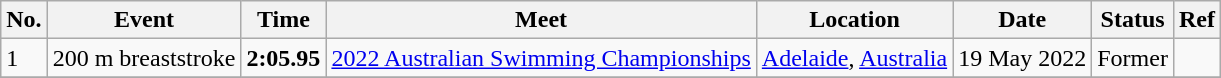<table class="wikitable sortable">
<tr>
<th>No.</th>
<th>Event</th>
<th>Time</th>
<th>Meet</th>
<th>Location</th>
<th>Date</th>
<th>Status</th>
<th>Ref</th>
</tr>
<tr>
<td>1</td>
<td>200 m breaststroke</td>
<td align="center"><strong>2:05.95</strong></td>
<td><a href='#'>2022 Australian Swimming Championships</a></td>
<td><a href='#'>Adelaide</a>, <a href='#'>Australia</a></td>
<td align="center">19 May 2022</td>
<td align="center">Former</td>
<td align="center"></td>
</tr>
<tr>
</tr>
</table>
